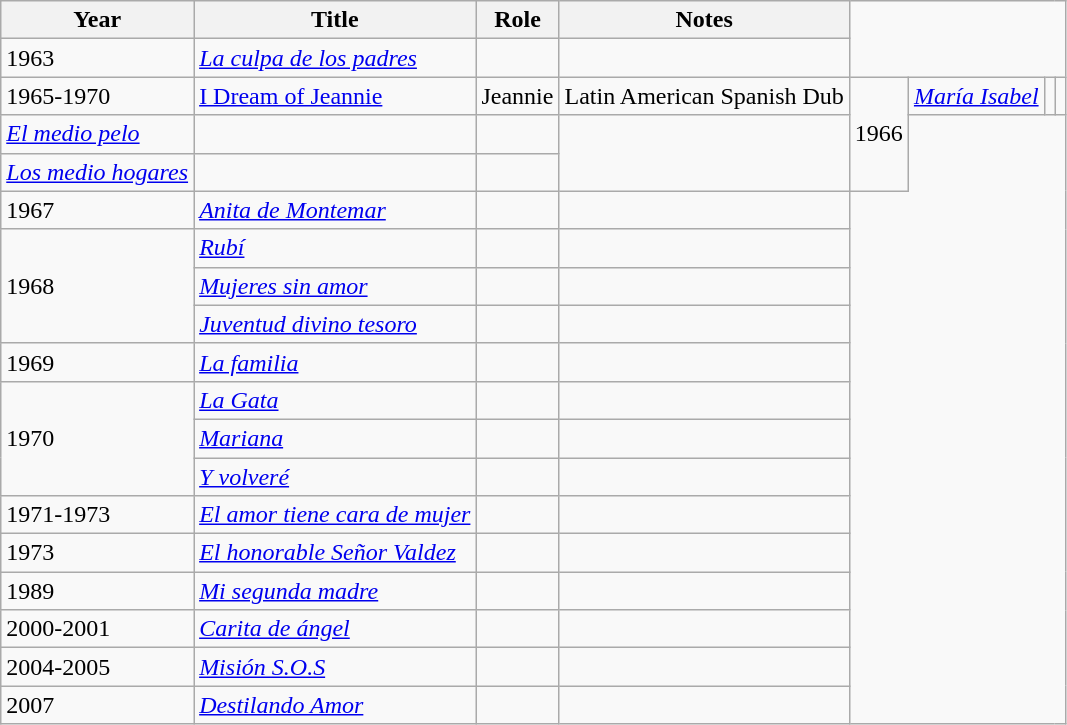<table class="wikitable sortable">
<tr>
<th>Year</th>
<th>Title</th>
<th>Role</th>
<th class="unsortable">Notes</th>
</tr>
<tr>
<td>1963</td>
<td><em><a href='#'>La culpa de los padres</a></em></td>
<td></td>
<td></td>
</tr>
<tr>
<td>1965-1970</td>
<td><a href='#'>I Dream of Jeannie</a></td>
<td>Jeannie</td>
<td>Latin American Spanish Dub</td>
<td rowspan=3>1966</td>
<td><em><a href='#'>María Isabel</a></em></td>
<td></td>
<td></td>
</tr>
<tr>
<td><em><a href='#'>El medio pelo</a></em></td>
<td></td>
<td></td>
</tr>
<tr>
<td><em><a href='#'>Los medio hogares</a></em></td>
<td></td>
<td></td>
</tr>
<tr>
<td>1967</td>
<td><em><a href='#'>Anita de Montemar</a></em></td>
<td></td>
<td></td>
</tr>
<tr>
<td rowspan=3>1968</td>
<td><em><a href='#'>Rubí</a></em></td>
<td></td>
<td></td>
</tr>
<tr>
<td><em><a href='#'>Mujeres sin amor</a></em></td>
<td></td>
<td></td>
</tr>
<tr>
<td><em><a href='#'>Juventud divino tesoro</a></em></td>
<td></td>
<td></td>
</tr>
<tr>
<td>1969</td>
<td><em><a href='#'>La familia</a></em></td>
<td></td>
<td></td>
</tr>
<tr>
<td rowspan=3>1970</td>
<td><em><a href='#'>La Gata</a></em></td>
<td></td>
<td></td>
</tr>
<tr>
<td><em><a href='#'>Mariana</a></em></td>
<td></td>
<td></td>
</tr>
<tr>
<td><em><a href='#'>Y volveré</a></em></td>
<td></td>
<td></td>
</tr>
<tr>
<td>1971-1973</td>
<td><em><a href='#'>El amor tiene cara de mujer</a></em></td>
<td></td>
<td></td>
</tr>
<tr>
<td>1973</td>
<td><em><a href='#'>El honorable Señor Valdez</a></em></td>
<td></td>
<td></td>
</tr>
<tr>
<td>1989</td>
<td><em><a href='#'>Mi segunda madre</a></em></td>
<td></td>
<td></td>
</tr>
<tr>
<td>2000-2001</td>
<td><em><a href='#'>Carita de ángel</a></em></td>
<td></td>
<td></td>
</tr>
<tr>
<td>2004-2005</td>
<td><em><a href='#'>Misión S.O.S</a></em></td>
<td></td>
<td></td>
</tr>
<tr>
<td>2007</td>
<td><em><a href='#'>Destilando Amor</a></em></td>
<td></td>
<td></td>
</tr>
</table>
